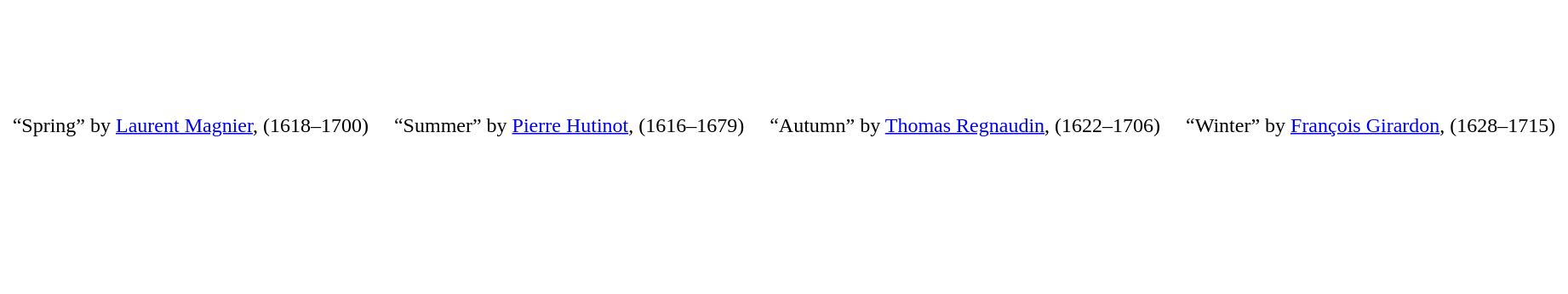<table style="background:white; color:black" border="0" height="230" align="center" valign="bottom" cellpadding=10px cellspacing=0px>
<tr align="center">
<td></td>
<td></td>
<td></td>
<td></td>
</tr>
<tr align="center" valign="top">
<td width=“200”>“Spring” by <a href='#'>Laurent Magnier</a>, (1618–1700)</td>
<td width=“200”>“Summer” by <a href='#'>Pierre Hutinot</a>, (1616–1679)</td>
<td width=“200”>“Autumn” by <a href='#'>Thomas Regnaudin</a>, (1622–1706)</td>
<td width=“200”>“Winter” by <a href='#'>François Girardon</a>, (1628–1715)</td>
</tr>
</table>
